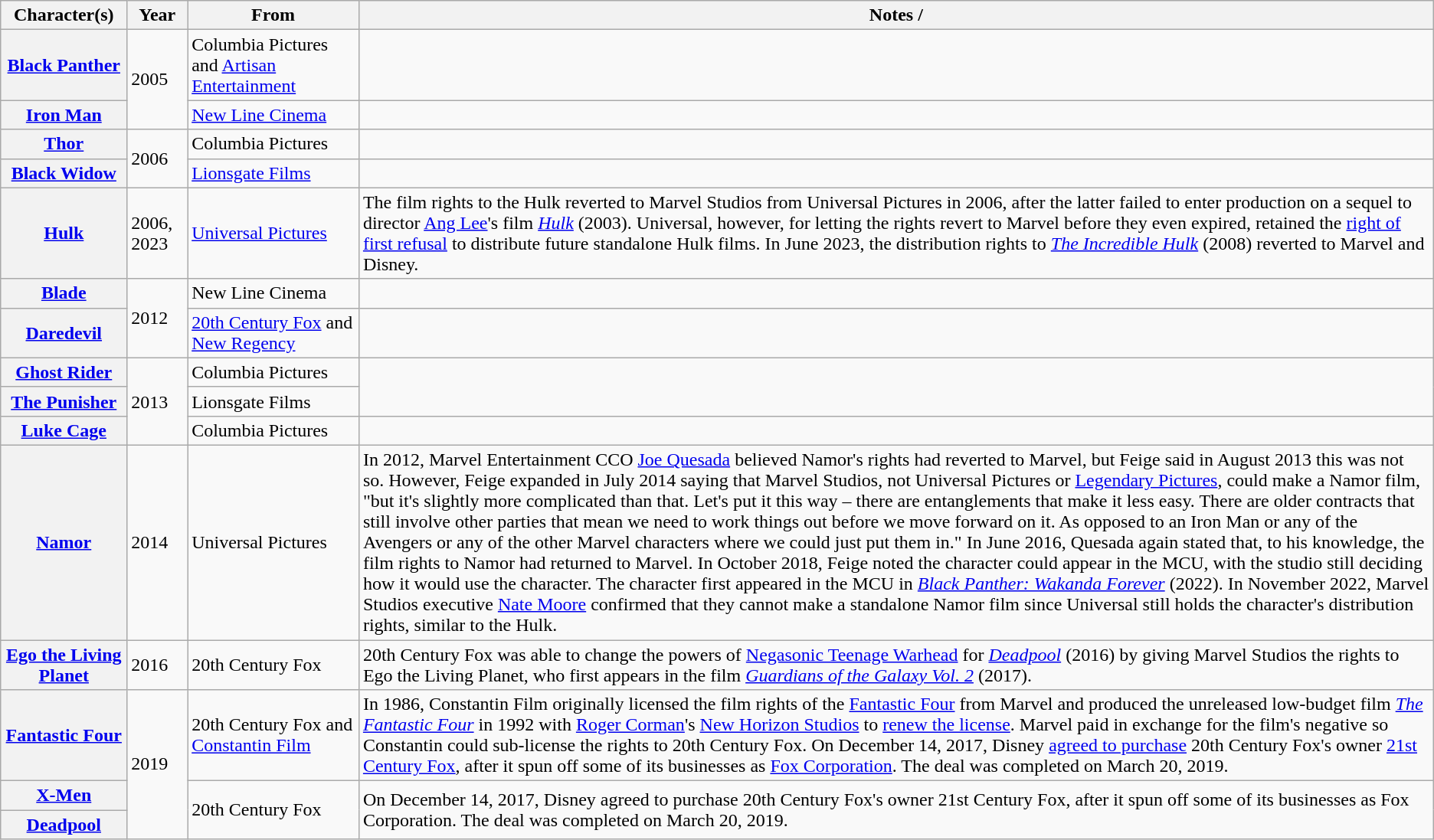<table class="wikitable plainrowheaders">
<tr>
<th scope="col">Character(s)</th>
<th scope="col">Year</th>
<th scope="col">From</th>
<th scope="col" style="width: 75%;">Notes / </th>
</tr>
<tr>
<th scope="row"><a href='#'>Black Panther</a></th>
<td rowspan="2">2005</td>
<td>Columbia Pictures and <a href='#'>Artisan Entertainment</a></td>
<td></td>
</tr>
<tr>
<th scope="row"><a href='#'>Iron Man</a></th>
<td><a href='#'>New Line Cinema</a></td>
<td></td>
</tr>
<tr>
<th scope="row"><a href='#'>Thor</a></th>
<td rowspan="2">2006</td>
<td>Columbia Pictures</td>
<td></td>
</tr>
<tr>
<th scope="row"><a href='#'>Black Widow</a></th>
<td><a href='#'>Lionsgate Films</a></td>
<td></td>
</tr>
<tr>
<th scope="row"><a href='#'>Hulk</a></th>
<td>2006, 2023</td>
<td><a href='#'>Universal Pictures</a></td>
<td>The film rights to the Hulk reverted to Marvel Studios from Universal Pictures in 2006, after the latter failed to enter production on a sequel to director <a href='#'>Ang Lee</a>'s film <em><a href='#'>Hulk</a></em> (2003). Universal, however, for letting the rights revert to Marvel before they even expired, retained the <a href='#'>right of first refusal</a> to distribute future standalone Hulk films. In June 2023, the distribution rights to <em><a href='#'>The Incredible Hulk</a></em> (2008) reverted to Marvel and Disney.</td>
</tr>
<tr>
<th scope="row"><a href='#'>Blade</a></th>
<td rowspan="2">2012</td>
<td>New Line Cinema</td>
<td></td>
</tr>
<tr>
<th scope="row"><a href='#'>Daredevil</a></th>
<td><a href='#'>20th Century Fox</a> and <a href='#'>New Regency</a></td>
<td></td>
</tr>
<tr>
<th scope="row"><a href='#'>Ghost Rider</a></th>
<td rowspan="3">2013</td>
<td>Columbia Pictures</td>
<td rowspan="2"></td>
</tr>
<tr>
<th scope="row"><a href='#'>The Punisher</a></th>
<td>Lionsgate Films</td>
</tr>
<tr>
<th scope="row"><a href='#'>Luke Cage</a></th>
<td>Columbia Pictures</td>
<td></td>
</tr>
<tr>
<th scope="row"><a href='#'>Namor</a></th>
<td>2014</td>
<td>Universal Pictures</td>
<td>In 2012, Marvel Entertainment CCO <a href='#'>Joe Quesada</a> believed Namor's rights had reverted to Marvel, but Feige said in August 2013 this was not so. However, Feige expanded in July 2014 saying that Marvel Studios, not Universal Pictures or <a href='#'>Legendary Pictures</a>, could make a Namor film, "but it's slightly more complicated than that. Let's put it this way – there are entanglements that make it less easy. There are older contracts that still involve other parties that mean we need to work things out before we move forward on it. As opposed to an Iron Man or any of the Avengers or any of the other Marvel characters where we could just put them in." In June 2016, Quesada again stated that, to his knowledge, the film rights to Namor had returned to Marvel. In October 2018, Feige noted the character could appear in the MCU, with the studio still deciding how it would use the character. The character first appeared in the MCU in <em><a href='#'>Black Panther: Wakanda Forever</a></em> (2022). In November 2022, Marvel Studios executive <a href='#'>Nate Moore</a> confirmed that they cannot make a standalone Namor film since Universal still holds the character's distribution rights, similar to the Hulk.</td>
</tr>
<tr>
<th scope="row"><a href='#'>Ego the Living Planet</a></th>
<td>2016</td>
<td>20th Century Fox</td>
<td>20th Century Fox was able to change the powers of <a href='#'>Negasonic Teenage Warhead</a> for <em><a href='#'>Deadpool</a></em> (2016) by giving Marvel Studios the rights to Ego the Living Planet, who first appears in the film <em><a href='#'>Guardians of the Galaxy Vol. 2</a></em> (2017).</td>
</tr>
<tr>
<th scope="row"><a href='#'>Fantastic Four</a></th>
<td rowspan="3">2019</td>
<td>20th Century Fox and <a href='#'>Constantin Film</a></td>
<td>In 1986, Constantin Film originally licensed the film rights of the <a href='#'>Fantastic Four</a> from Marvel and produced the unreleased low-budget film <em><a href='#'>The Fantastic Four</a></em> in 1992 with <a href='#'>Roger Corman</a>'s <a href='#'>New Horizon Studios</a> to <a href='#'>renew the license</a>. Marvel paid in exchange for the film's negative so Constantin could sub-license the rights to 20th Century Fox. On December 14, 2017, Disney <a href='#'>agreed to purchase</a> 20th Century Fox's owner <a href='#'>21st Century Fox</a>, after it spun off some of its businesses as <a href='#'>Fox Corporation</a>. The deal was completed on March 20, 2019.</td>
</tr>
<tr>
<th scope="row"><a href='#'>X-Men</a></th>
<td rowspan="2">20th Century Fox</td>
<td rowspan="2">On December 14, 2017, Disney agreed to purchase 20th Century Fox's owner 21st Century Fox, after it spun off some of its businesses as Fox Corporation. The deal was completed on March 20, 2019.</td>
</tr>
<tr>
<th scope="row"><a href='#'>Deadpool</a></th>
</tr>
</table>
